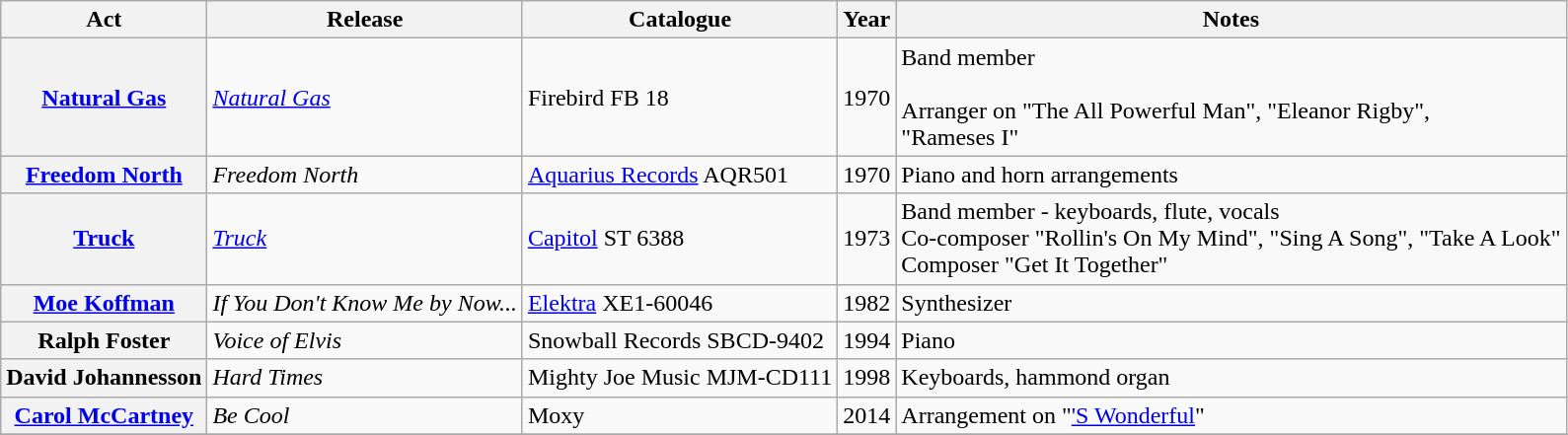<table class="wikitable plainrowheaders sortable">
<tr>
<th scope="col" class="unsortable">Act</th>
<th scope="col">Release</th>
<th scope="col">Catalogue</th>
<th scope="col">Year</th>
<th scope="col" class="unsortable">Notes</th>
</tr>
<tr>
<th scope="row"><a href='#'>Natural Gas</a></th>
<td><em><a href='#'>Natural Gas</a></em></td>
<td>Firebird FB 18</td>
<td>1970</td>
<td>Band member<br><br>Arranger on "The All Powerful Man", "Eleanor Rigby", <br>"Rameses I"</td>
</tr>
<tr>
<th scope="row"><a href='#'>Freedom North</a></th>
<td><em>Freedom North</em></td>
<td><a href='#'>Aquarius Records</a> AQR501</td>
<td>1970</td>
<td>Piano and horn arrangements</td>
</tr>
<tr>
<th scope="row"><a href='#'>Truck</a></th>
<td><em><a href='#'>Truck</a></em></td>
<td><a href='#'>Capitol</a> ST 6388</td>
<td>1973</td>
<td>Band member - keyboards, flute, vocals<br> Co-composer "Rollin's On My Mind", "Sing A Song", "Take A Look"<br>Composer "Get It Together"</td>
</tr>
<tr>
<th scope="row"><a href='#'>Moe Koffman</a></th>
<td><em>If You Don't Know Me by Now...</em></td>
<td><a href='#'>Elektra</a> XE1-60046</td>
<td>1982</td>
<td>Synthesizer</td>
</tr>
<tr>
<th scope="row">Ralph Foster</th>
<td><em>Voice of Elvis</em></td>
<td>Snowball Records SBCD-9402</td>
<td>1994</td>
<td>Piano</td>
</tr>
<tr>
<th scope="row">David Johannesson</th>
<td><em>Hard Times</em></td>
<td>Mighty Joe Music MJM-CD111</td>
<td>1998</td>
<td>Keyboards, hammond organ</td>
</tr>
<tr>
<th scope="row"><a href='#'>Carol McCartney</a></th>
<td><em>Be Cool</em></td>
<td>Moxy</td>
<td>2014</td>
<td>Arrangement on "<a href='#'>'S Wonderful</a>"</td>
</tr>
<tr>
</tr>
</table>
